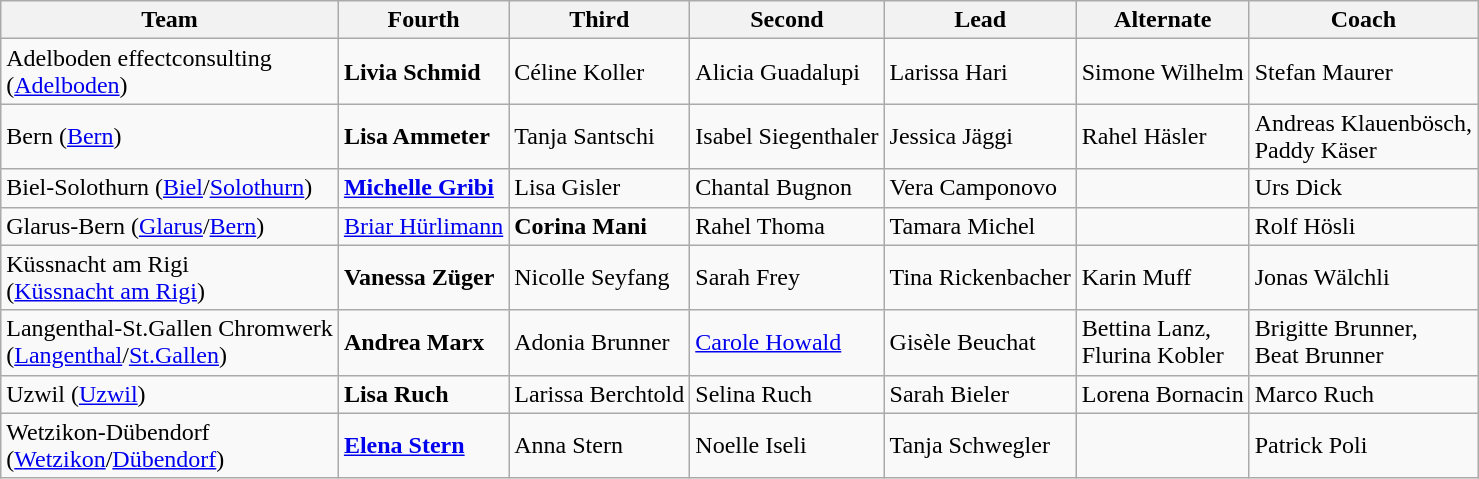<table class="wikitable">
<tr>
<th>Team</th>
<th>Fourth</th>
<th>Third</th>
<th>Second</th>
<th>Lead</th>
<th>Alternate</th>
<th>Coach</th>
</tr>
<tr>
<td>Adelboden effectconsulting<br>(<a href='#'>Adelboden</a>)</td>
<td><strong>Livia Schmid</strong></td>
<td>Céline Koller</td>
<td>Alicia Guadalupi</td>
<td>Larissa Hari</td>
<td>Simone Wilhelm</td>
<td>Stefan Maurer</td>
</tr>
<tr>
<td>Bern (<a href='#'>Bern</a>)</td>
<td><strong>Lisa Ammeter</strong></td>
<td>Tanja Santschi</td>
<td>Isabel Siegenthaler</td>
<td>Jessica Jäggi</td>
<td>Rahel Häsler</td>
<td>Andreas Klauenbösch,<br>Paddy Käser</td>
</tr>
<tr>
<td>Biel-Solothurn (<a href='#'>Biel</a>/<a href='#'>Solothurn</a>)</td>
<td><strong><a href='#'>Michelle Gribi</a></strong></td>
<td>Lisa Gisler</td>
<td>Chantal Bugnon</td>
<td>Vera Camponovo</td>
<td></td>
<td>Urs Dick</td>
</tr>
<tr>
<td>Glarus-Bern (<a href='#'>Glarus</a>/<a href='#'>Bern</a>)</td>
<td><a href='#'>Briar Hürlimann</a></td>
<td><strong>Corina Mani</strong></td>
<td>Rahel Thoma</td>
<td>Tamara Michel</td>
<td></td>
<td>Rolf Hösli</td>
</tr>
<tr>
<td>Küssnacht am Rigi<br>(<a href='#'>Küssnacht am Rigi</a>)</td>
<td><strong>Vanessa Züger</strong></td>
<td>Nicolle Seyfang</td>
<td>Sarah Frey</td>
<td>Tina Rickenbacher</td>
<td>Karin Muff</td>
<td>Jonas Wälchli</td>
</tr>
<tr>
<td>Langenthal-St.Gallen Chromwerk<br>(<a href='#'>Langenthal</a>/<a href='#'>St.Gallen</a>)</td>
<td><strong>Andrea Marx</strong></td>
<td>Adonia Brunner</td>
<td><a href='#'>Carole Howald</a></td>
<td>Gisèle Beuchat</td>
<td>Bettina Lanz,<br>Flurina Kobler</td>
<td>Brigitte Brunner,<br>Beat Brunner</td>
</tr>
<tr>
<td>Uzwil (<a href='#'>Uzwil</a>)</td>
<td><strong>Lisa Ruch</strong></td>
<td>Larissa Berchtold</td>
<td>Selina Ruch</td>
<td>Sarah Bieler</td>
<td>Lorena Bornacin</td>
<td>Marco Ruch</td>
</tr>
<tr>
<td>Wetzikon-Dübendorf<br>(<a href='#'>Wetzikon</a>/<a href='#'>Dübendorf</a>)</td>
<td><strong><a href='#'>Elena Stern</a></strong></td>
<td>Anna Stern</td>
<td>Noelle Iseli</td>
<td>Tanja Schwegler</td>
<td></td>
<td>Patrick Poli</td>
</tr>
</table>
